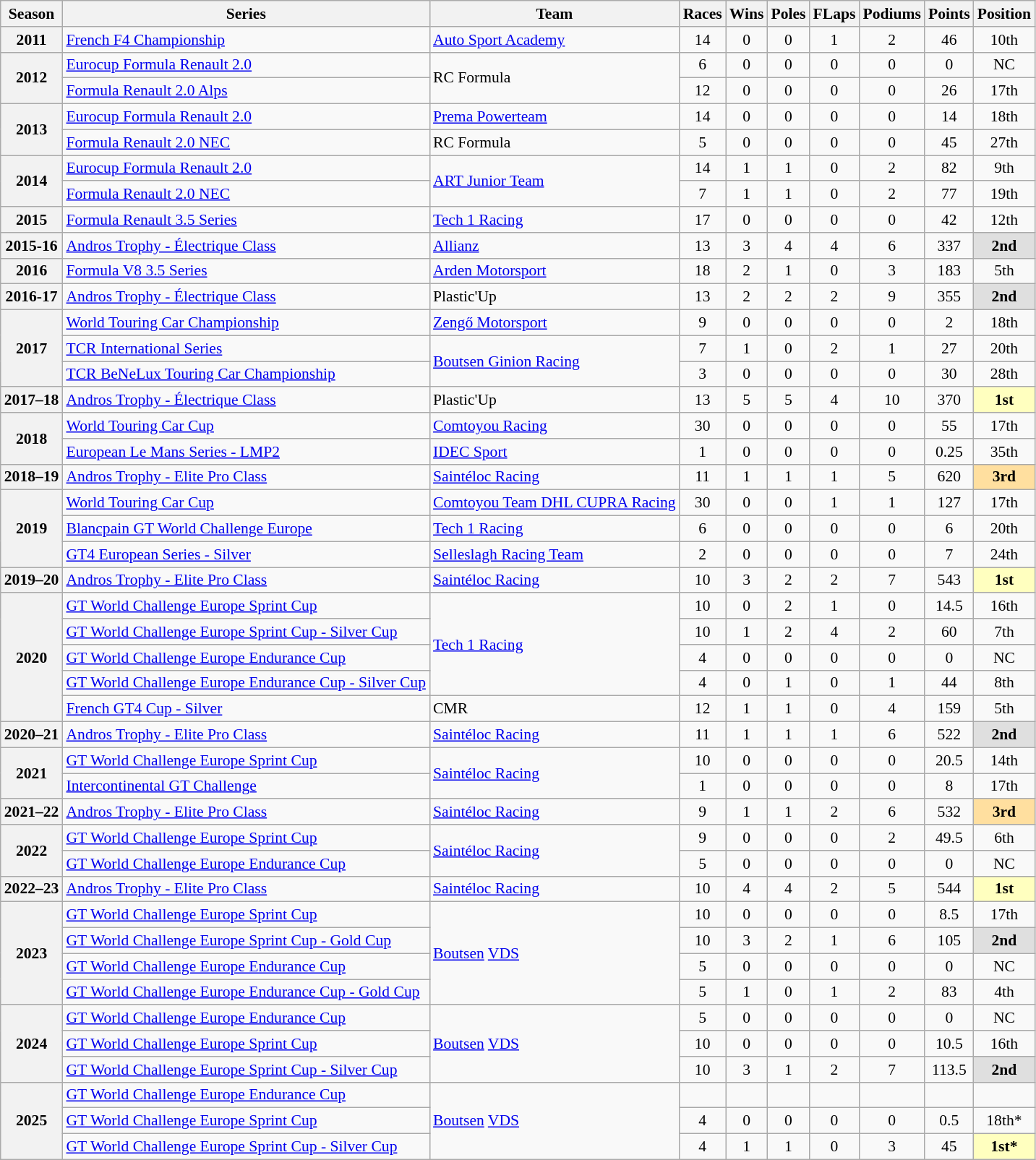<table class="wikitable" style="font-size: 90%; text-align:center">
<tr>
<th>Season</th>
<th>Series</th>
<th>Team</th>
<th>Races</th>
<th>Wins</th>
<th>Poles</th>
<th>FLaps</th>
<th>Podiums</th>
<th>Points</th>
<th>Position</th>
</tr>
<tr>
<th>2011</th>
<td align=left><a href='#'>French F4 Championship</a></td>
<td align=left><a href='#'>Auto Sport Academy</a></td>
<td>14</td>
<td>0</td>
<td>0</td>
<td>1</td>
<td>2</td>
<td>46</td>
<td>10th</td>
</tr>
<tr>
<th rowspan=2>2012</th>
<td align=left><a href='#'>Eurocup Formula Renault 2.0</a></td>
<td rowspan=2 align=left>RC Formula</td>
<td>6</td>
<td>0</td>
<td>0</td>
<td>0</td>
<td>0</td>
<td>0</td>
<td>NC</td>
</tr>
<tr>
<td align=left><a href='#'>Formula Renault 2.0 Alps</a></td>
<td>12</td>
<td>0</td>
<td>0</td>
<td>0</td>
<td>0</td>
<td>26</td>
<td>17th</td>
</tr>
<tr>
<th rowspan=2>2013</th>
<td align=left><a href='#'>Eurocup Formula Renault 2.0</a></td>
<td align=left><a href='#'>Prema Powerteam</a></td>
<td>14</td>
<td>0</td>
<td>0</td>
<td>0</td>
<td>0</td>
<td>14</td>
<td>18th</td>
</tr>
<tr>
<td align=left><a href='#'>Formula Renault 2.0 NEC</a></td>
<td align=left>RC Formula</td>
<td>5</td>
<td>0</td>
<td>0</td>
<td>0</td>
<td>0</td>
<td>45</td>
<td>27th</td>
</tr>
<tr>
<th rowspan=2>2014</th>
<td align=left><a href='#'>Eurocup Formula Renault 2.0</a></td>
<td rowspan=2 align=left><a href='#'>ART Junior Team</a></td>
<td>14</td>
<td>1</td>
<td>1</td>
<td>0</td>
<td>2</td>
<td>82</td>
<td>9th</td>
</tr>
<tr>
<td align=left><a href='#'>Formula Renault 2.0 NEC</a></td>
<td>7</td>
<td>1</td>
<td>1</td>
<td>0</td>
<td>2</td>
<td>77</td>
<td>19th</td>
</tr>
<tr>
<th>2015</th>
<td align=left><a href='#'>Formula Renault 3.5 Series</a></td>
<td align=left><a href='#'>Tech 1 Racing</a></td>
<td>17</td>
<td>0</td>
<td>0</td>
<td>0</td>
<td>0</td>
<td>42</td>
<td>12th</td>
</tr>
<tr>
<th>2015-16</th>
<td align=left><a href='#'>Andros Trophy - Électrique Class</a></td>
<td align=left><a href='#'>Allianz</a></td>
<td>13</td>
<td>3</td>
<td>4</td>
<td>4</td>
<td>6</td>
<td>337</td>
<td style="background:#DFDFDF;"><strong>2nd</strong></td>
</tr>
<tr>
<th>2016</th>
<td align=left><a href='#'>Formula V8 3.5 Series</a></td>
<td align=left><a href='#'>Arden Motorsport</a></td>
<td>18</td>
<td>2</td>
<td>1</td>
<td>0</td>
<td>3</td>
<td>183</td>
<td>5th</td>
</tr>
<tr>
<th>2016-17</th>
<td align=left><a href='#'>Andros Trophy - Électrique Class</a></td>
<td align=left>Plastic'Up</td>
<td>13</td>
<td>2</td>
<td>2</td>
<td>2</td>
<td>9</td>
<td>355</td>
<td style="background:#DFDFDF;"><strong>2nd</strong></td>
</tr>
<tr>
<th rowspan=3>2017</th>
<td align=left><a href='#'>World Touring Car Championship</a></td>
<td align=left><a href='#'>Zengő Motorsport</a></td>
<td>9</td>
<td>0</td>
<td>0</td>
<td>0</td>
<td>0</td>
<td>2</td>
<td>18th</td>
</tr>
<tr>
<td align=left><a href='#'>TCR International Series</a></td>
<td align=left rowspan=2><a href='#'>Boutsen Ginion Racing</a></td>
<td>7</td>
<td>1</td>
<td>0</td>
<td>2</td>
<td>1</td>
<td>27</td>
<td>20th</td>
</tr>
<tr>
<td align=left><a href='#'>TCR BeNeLux Touring Car Championship</a></td>
<td>3</td>
<td>0</td>
<td>0</td>
<td>0</td>
<td>0</td>
<td>30</td>
<td>28th</td>
</tr>
<tr>
<th>2017–18</th>
<td align=left><a href='#'>Andros Trophy - Électrique Class</a></td>
<td align=left>Plastic'Up</td>
<td>13</td>
<td>5</td>
<td>5</td>
<td>4</td>
<td>10</td>
<td>370</td>
<td style="background:#FFFFBF;"><strong>1st</strong></td>
</tr>
<tr>
<th rowspan=2>2018</th>
<td align=left><a href='#'>World Touring Car Cup</a></td>
<td align=left><a href='#'>Comtoyou Racing</a></td>
<td>30</td>
<td>0</td>
<td>0</td>
<td>0</td>
<td>0</td>
<td>55</td>
<td>17th</td>
</tr>
<tr>
<td align=left><a href='#'>European Le Mans Series - LMP2</a></td>
<td align=left><a href='#'>IDEC Sport</a></td>
<td>1</td>
<td>0</td>
<td>0</td>
<td>0</td>
<td>0</td>
<td>0.25</td>
<td>35th</td>
</tr>
<tr>
<th>2018–19</th>
<td align=left><a href='#'>Andros Trophy - Elite Pro Class</a></td>
<td align=left><a href='#'>Saintéloc Racing</a></td>
<td>11</td>
<td>1</td>
<td>1</td>
<td>1</td>
<td>5</td>
<td>620</td>
<td style="background:#FFDF9F;"><strong>3rd</strong></td>
</tr>
<tr>
<th rowspan=3>2019</th>
<td align=left><a href='#'>World Touring Car Cup</a></td>
<td align=left nowrap><a href='#'>Comtoyou Team DHL CUPRA Racing</a></td>
<td>30</td>
<td>0</td>
<td>0</td>
<td>1</td>
<td>1</td>
<td>127</td>
<td>17th</td>
</tr>
<tr>
<td align=left><a href='#'>Blancpain GT World Challenge Europe</a></td>
<td align=left><a href='#'>Tech 1 Racing</a></td>
<td>6</td>
<td>0</td>
<td>0</td>
<td>0</td>
<td>0</td>
<td>6</td>
<td>20th</td>
</tr>
<tr>
<td align=left><a href='#'>GT4 European Series - Silver</a></td>
<td align=left><a href='#'>Selleslagh Racing Team</a></td>
<td>2</td>
<td>0</td>
<td>0</td>
<td>0</td>
<td>0</td>
<td>7</td>
<td>24th</td>
</tr>
<tr>
<th>2019–20</th>
<td align=left><a href='#'>Andros Trophy - Elite Pro Class</a></td>
<td align=left><a href='#'>Saintéloc Racing</a></td>
<td>10</td>
<td>3</td>
<td>2</td>
<td>2</td>
<td>7</td>
<td>543</td>
<td style="background:#FFFFBF;"><strong>1st</strong></td>
</tr>
<tr>
<th rowspan=5>2020</th>
<td align=left><a href='#'>GT World Challenge Europe Sprint Cup</a></td>
<td align=left rowspan=4><a href='#'>Tech 1 Racing</a></td>
<td>10</td>
<td>0</td>
<td>2</td>
<td>1</td>
<td>0</td>
<td>14.5</td>
<td>16th</td>
</tr>
<tr>
<td align=left nowrap><a href='#'>GT World Challenge Europe Sprint Cup - Silver Cup</a></td>
<td>10</td>
<td>1</td>
<td>2</td>
<td>4</td>
<td>2</td>
<td>60</td>
<td>7th</td>
</tr>
<tr>
<td align=left><a href='#'>GT World Challenge Europe Endurance Cup</a></td>
<td>4</td>
<td>0</td>
<td>0</td>
<td>0</td>
<td>0</td>
<td>0</td>
<td>NC</td>
</tr>
<tr>
<td align=left nowrap><a href='#'>GT World Challenge Europe Endurance Cup - Silver Cup</a></td>
<td>4</td>
<td>0</td>
<td>1</td>
<td>0</td>
<td>1</td>
<td>44</td>
<td>8th</td>
</tr>
<tr>
<td align=left><a href='#'>French GT4 Cup - Silver</a></td>
<td align=left>CMR</td>
<td>12</td>
<td>1</td>
<td>1</td>
<td>0</td>
<td>4</td>
<td>159</td>
<td>5th</td>
</tr>
<tr>
<th>2020–21</th>
<td align=left><a href='#'>Andros Trophy - Elite Pro Class</a></td>
<td align=left><a href='#'>Saintéloc Racing</a></td>
<td>11</td>
<td>1</td>
<td>1</td>
<td>1</td>
<td>6</td>
<td>522</td>
<td style="background:#DFDFDF;"><strong>2nd</strong></td>
</tr>
<tr>
<th rowspan="2">2021</th>
<td align=left nowrap><a href='#'>GT World Challenge Europe Sprint Cup</a></td>
<td rowspan="2" align="left"><a href='#'>Saintéloc Racing</a></td>
<td>10</td>
<td>0</td>
<td>0</td>
<td>0</td>
<td>0</td>
<td>20.5</td>
<td>14th</td>
</tr>
<tr>
<td align=left><a href='#'>Intercontinental GT Challenge</a></td>
<td>1</td>
<td>0</td>
<td>0</td>
<td>0</td>
<td>0</td>
<td>8</td>
<td>17th</td>
</tr>
<tr>
<th>2021–22</th>
<td align=left><a href='#'>Andros Trophy - Elite Pro Class</a></td>
<td align=left><a href='#'>Saintéloc Racing</a></td>
<td>9</td>
<td>1</td>
<td>1</td>
<td>2</td>
<td>6</td>
<td>532</td>
<td style="background:#FFDF9F;"><strong>3rd</strong></td>
</tr>
<tr>
<th rowspan="2">2022</th>
<td align=left><a href='#'>GT World Challenge Europe Sprint Cup</a></td>
<td rowspan="2" align="left"><a href='#'>Saintéloc Racing</a></td>
<td>9</td>
<td>0</td>
<td>0</td>
<td>0</td>
<td>2</td>
<td>49.5</td>
<td>6th</td>
</tr>
<tr>
<td align=left><a href='#'>GT World Challenge Europe Endurance Cup</a></td>
<td>5</td>
<td>0</td>
<td>0</td>
<td>0</td>
<td>0</td>
<td>0</td>
<td>NC</td>
</tr>
<tr>
<th nowrap>2022–23</th>
<td align=left><a href='#'>Andros Trophy - Elite Pro Class</a></td>
<td align=left><a href='#'>Saintéloc Racing</a></td>
<td>10</td>
<td>4</td>
<td>4</td>
<td>2</td>
<td>5</td>
<td>544</td>
<td style="background:#FFFFBF;"><strong>1st</strong></td>
</tr>
<tr>
<th rowspan=4>2023</th>
<td align=left><a href='#'>GT World Challenge Europe Sprint Cup</a></td>
<td align=left rowspan=4><a href='#'>Boutsen</a> <a href='#'>VDS</a></td>
<td>10</td>
<td>0</td>
<td>0</td>
<td>0</td>
<td>0</td>
<td>8.5</td>
<td>17th</td>
</tr>
<tr>
<td align=left><a href='#'>GT World Challenge Europe Sprint Cup - Gold Cup</a></td>
<td>10</td>
<td>3</td>
<td>2</td>
<td>1</td>
<td>6</td>
<td>105</td>
<td style="background:#DFDFDF;"><strong>2nd</strong></td>
</tr>
<tr>
<td align=left><a href='#'>GT World Challenge Europe Endurance Cup</a></td>
<td>5</td>
<td>0</td>
<td>0</td>
<td>0</td>
<td>0</td>
<td>0</td>
<td>NC</td>
</tr>
<tr>
<td align=left nowrap><a href='#'>GT World Challenge Europe Endurance Cup - Gold Cup</a></td>
<td>5</td>
<td>1</td>
<td>0</td>
<td>1</td>
<td>2</td>
<td>83</td>
<td>4th</td>
</tr>
<tr>
<th rowspan=3>2024</th>
<td align=left><a href='#'>GT World Challenge Europe Endurance Cup</a></td>
<td rowspan=3 align=left><a href='#'>Boutsen</a> <a href='#'>VDS</a></td>
<td>5</td>
<td>0</td>
<td>0</td>
<td>0</td>
<td>0</td>
<td>0</td>
<td>NC</td>
</tr>
<tr>
<td align=left><a href='#'>GT World Challenge Europe Sprint Cup</a></td>
<td>10</td>
<td>0</td>
<td>0</td>
<td>0</td>
<td>0</td>
<td>10.5</td>
<td>16th</td>
</tr>
<tr>
<td align=left><a href='#'>GT World Challenge Europe Sprint Cup - Silver Cup</a></td>
<td>10</td>
<td>3</td>
<td>1</td>
<td>2</td>
<td>7</td>
<td>113.5</td>
<td style="background:#DFDFDF;"><strong>2nd</strong></td>
</tr>
<tr>
<th rowspan=3>2025</th>
<td align=left><a href='#'>GT World Challenge Europe Endurance Cup</a></td>
<td rowspan=3 align="left"><a href='#'>Boutsen</a> <a href='#'>VDS</a></td>
<td></td>
<td></td>
<td></td>
<td></td>
<td></td>
<td></td>
<td></td>
</tr>
<tr>
<td align=left><a href='#'>GT World Challenge Europe Sprint Cup</a></td>
<td>4</td>
<td>0</td>
<td>0</td>
<td>0</td>
<td>0</td>
<td>0.5</td>
<td>18th*</td>
</tr>
<tr>
<td align=left><a href='#'>GT World Challenge Europe Sprint Cup - Silver Cup</a></td>
<td>4</td>
<td>1</td>
<td>1</td>
<td>0</td>
<td>3</td>
<td>45</td>
<td style="background:#FFFFBF;"><strong>1st*</strong></td>
</tr>
</table>
